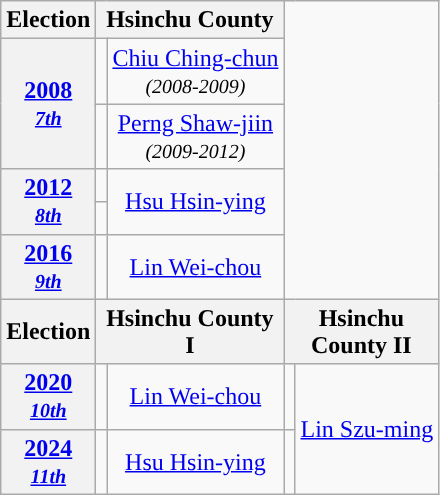<table class="wikitable" align="center" style="text-align:center">
<tr>
<th>Election</th>
<th colspan="2" width="80px">Hsinchu County</th>
</tr>
<tr>
<th rowspan=2><a href='#'>2008</a><br><small><em><a href='#'>7th</a></em></small><br></th>
<td style="color:inherit;background:"></td>
<td><a href='#'>Chiu Ching-chun</a><br><small><em>(2008-2009)</em></small><br></td>
</tr>
<tr>
<td style="color:inherit;background:"></td>
<td><a href='#'>Perng Shaw-jiin</a><br><small><em>(2009-2012)</em></small><br></td>
</tr>
<tr>
<th rowspan=2><a href='#'>2012</a><br><small><em><a href='#'>8th</a></em></small><br></th>
<td style="color:inherit;background:"></td>
<td rowspan=2><a href='#'>Hsu Hsin-ying</a></td>
</tr>
<tr>
<td style="color:inherit;background:"></td>
</tr>
<tr>
<th><a href='#'>2016</a><br><small><em><a href='#'>9th</a></em></small><br></th>
<td style="color:inherit;background:"></td>
<td><a href='#'>Lin Wei-chou</a></td>
</tr>
<tr>
<th>Election</th>
<th colspan="2" width="80px">Hsinchu County I</th>
<th colspan="2" width="80px">Hsinchu County II</th>
</tr>
<tr>
<th><a href='#'>2020</a><br><small><em><a href='#'>10th</a></em></small><br></th>
<td style="color:inherit;background:"></td>
<td><a href='#'>Lin Wei-chou</a></td>
<td style="color:inherit;background:"></td>
<td rowspan=2><a href='#'>Lin Szu-ming</a></td>
</tr>
<tr>
<th><a href='#'>2024</a><br><small><em><a href='#'>11th</a></em></small><br></th>
<td style="color:inherit;background:"></td>
<td><a href='#'>Hsu Hsin-ying</a></td>
</tr>
</table>
